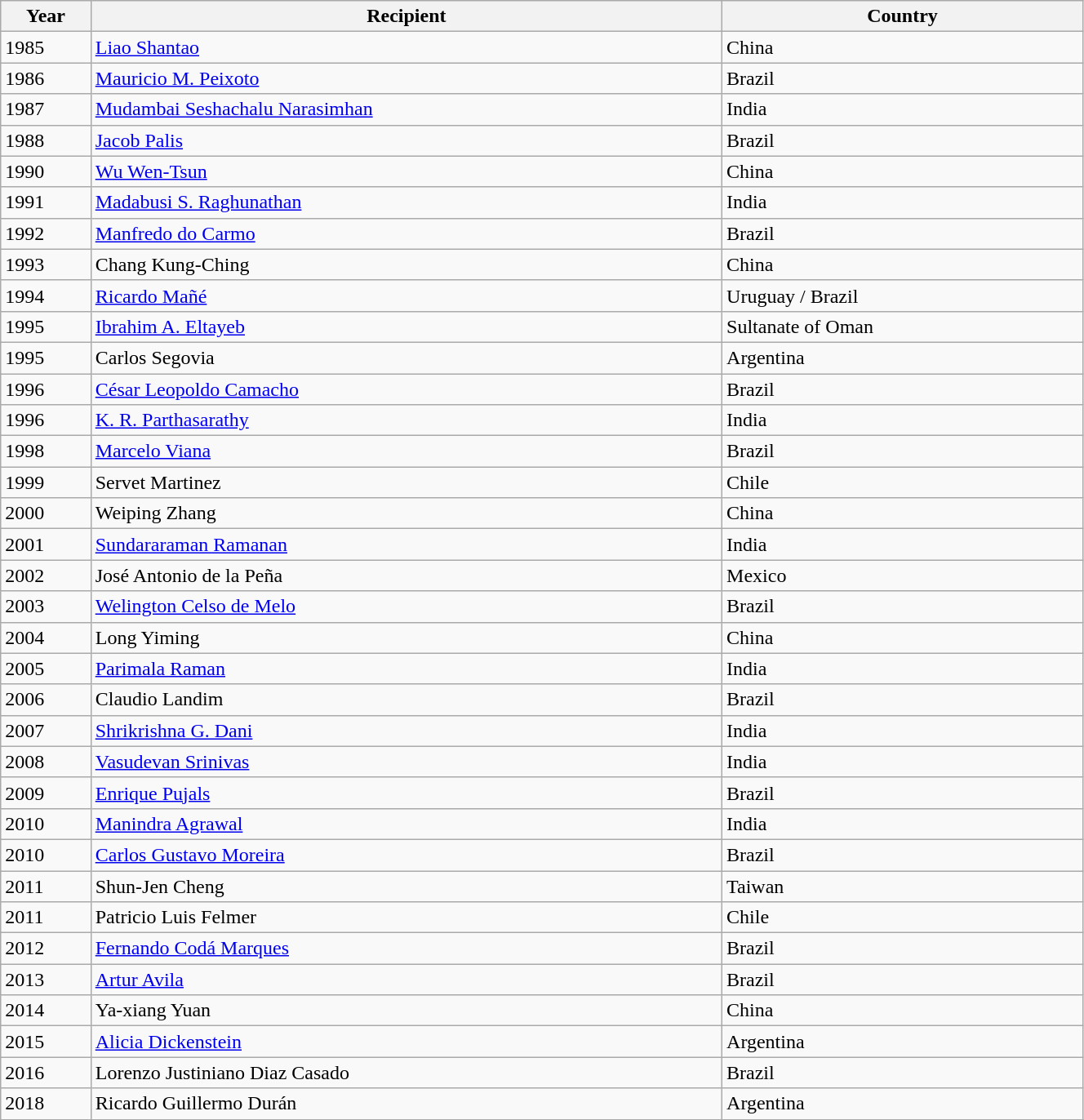<table class="wikitable plainrowheaders sortable" style="width:70%">
<tr>
<th scope="col" style="width:5%">Year</th>
<th scope="col" style="width:35%">Recipient</th>
<th scope="col" style="width:20%">Country</th>
</tr>
<tr>
<td>1985</td>
<td><a href='#'>Liao Shantao</a></td>
<td>China</td>
</tr>
<tr>
<td>1986</td>
<td><a href='#'>Mauricio M. Peixoto</a></td>
<td>Brazil</td>
</tr>
<tr>
<td>1987</td>
<td><a href='#'>Mudambai Seshachalu Narasimhan</a></td>
<td>India</td>
</tr>
<tr>
<td>1988</td>
<td><a href='#'>Jacob Palis</a></td>
<td>Brazil</td>
</tr>
<tr>
<td>1990</td>
<td><a href='#'>Wu Wen-Tsun</a></td>
<td>China</td>
</tr>
<tr>
<td>1991</td>
<td><a href='#'>Madabusi S. Raghunathan</a></td>
<td>India</td>
</tr>
<tr>
<td>1992</td>
<td><a href='#'>Manfredo do Carmo</a></td>
<td>Brazil</td>
</tr>
<tr>
<td>1993</td>
<td>Chang Kung-Ching</td>
<td>China</td>
</tr>
<tr>
<td>1994</td>
<td><a href='#'>Ricardo Mañé</a></td>
<td>Uruguay / Brazil</td>
</tr>
<tr>
<td>1995</td>
<td><a href='#'>Ibrahim A. Eltayeb</a> </td>
<td>Sultanate of Oman</td>
</tr>
<tr>
<td>1995</td>
<td>Carlos Segovia</td>
<td>Argentina</td>
</tr>
<tr>
<td>1996</td>
<td><a href='#'>César Leopoldo Camacho</a></td>
<td>Brazil</td>
</tr>
<tr>
<td>1996</td>
<td><a href='#'>K. R. Parthasarathy</a></td>
<td>India</td>
</tr>
<tr>
<td>1998</td>
<td><a href='#'>Marcelo Viana</a></td>
<td>Brazil</td>
</tr>
<tr>
<td>1999</td>
<td>Servet Martinez</td>
<td>Chile</td>
</tr>
<tr>
<td>2000</td>
<td>Weiping Zhang</td>
<td>China</td>
</tr>
<tr>
<td>2001</td>
<td><a href='#'>Sundararaman Ramanan</a></td>
<td>India</td>
</tr>
<tr>
<td>2002</td>
<td>José Antonio de la Peña</td>
<td>Mexico</td>
</tr>
<tr>
<td>2003</td>
<td><a href='#'>Welington Celso de Melo</a></td>
<td>Brazil</td>
</tr>
<tr>
<td>2004</td>
<td>Long Yiming</td>
<td>China</td>
</tr>
<tr>
<td>2005</td>
<td><a href='#'>Parimala Raman</a></td>
<td>India</td>
</tr>
<tr>
<td>2006</td>
<td>Claudio Landim</td>
<td>Brazil</td>
</tr>
<tr>
<td>2007</td>
<td><a href='#'>Shrikrishna G. Dani</a></td>
<td>India</td>
</tr>
<tr>
<td>2008</td>
<td><a href='#'>Vasudevan Srinivas</a></td>
<td>India</td>
</tr>
<tr>
<td>2009</td>
<td><a href='#'>Enrique Pujals</a></td>
<td>Brazil</td>
</tr>
<tr>
<td>2010</td>
<td><a href='#'>Manindra Agrawal</a></td>
<td>India</td>
</tr>
<tr>
<td>2010</td>
<td><a href='#'>Carlos Gustavo Moreira</a></td>
<td>Brazil</td>
</tr>
<tr>
<td>2011</td>
<td>Shun-Jen Cheng</td>
<td>Taiwan</td>
</tr>
<tr>
<td>2011</td>
<td>Patricio Luis Felmer</td>
<td>Chile</td>
</tr>
<tr>
<td>2012</td>
<td><a href='#'>Fernando Codá Marques</a></td>
<td>Brazil</td>
</tr>
<tr>
<td>2013</td>
<td><a href='#'>Artur Avila</a></td>
<td>Brazil</td>
</tr>
<tr>
<td>2014</td>
<td>Ya-xiang Yuan</td>
<td>China</td>
</tr>
<tr>
<td>2015</td>
<td><a href='#'>Alicia Dickenstein</a></td>
<td>Argentina</td>
</tr>
<tr>
<td>2016</td>
<td>Lorenzo Justiniano Diaz Casado</td>
<td>Brazil</td>
</tr>
<tr>
<td>2018</td>
<td>Ricardo Guillermo Durán</td>
<td>Argentina</td>
</tr>
<tr>
</tr>
</table>
